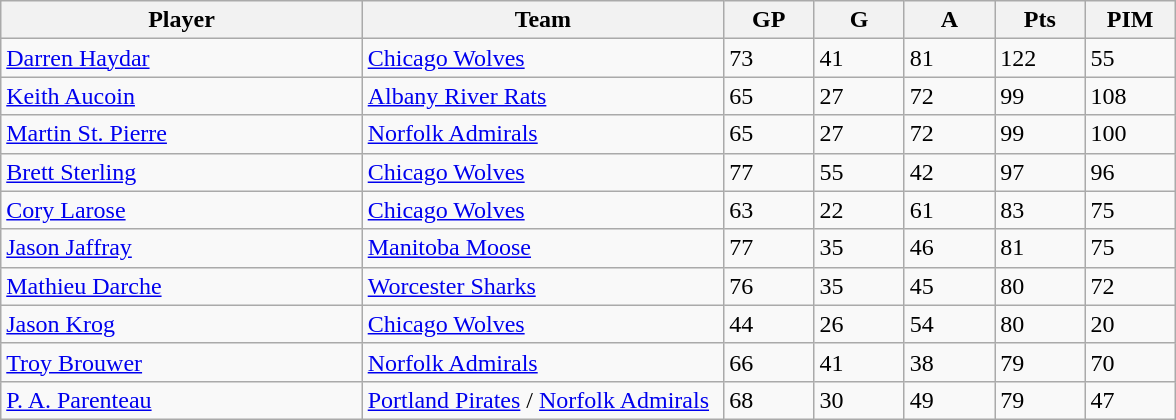<table class="wikitable">
<tr>
<th bgcolor="#DDDDFF" width="30%">Player</th>
<th bgcolor="#DDDDFF" width="30%">Team</th>
<th bgcolor="#DDDDFF" width="7.5%">GP</th>
<th bgcolor="#DDDDFF" width="7.5%">G</th>
<th bgcolor="#DDDDFF" width="7.5%">A</th>
<th bgcolor="#DDDDFF" width="7.5%">Pts</th>
<th bgcolor="#DDDDFF" width="7.5%">PIM</th>
</tr>
<tr>
<td><a href='#'>Darren Haydar</a></td>
<td><a href='#'>Chicago Wolves</a></td>
<td>73</td>
<td>41</td>
<td>81</td>
<td>122</td>
<td>55</td>
</tr>
<tr>
<td><a href='#'>Keith Aucoin</a></td>
<td><a href='#'>Albany River Rats</a></td>
<td>65</td>
<td>27</td>
<td>72</td>
<td>99</td>
<td>108</td>
</tr>
<tr>
<td><a href='#'>Martin St. Pierre</a></td>
<td><a href='#'>Norfolk Admirals</a></td>
<td>65</td>
<td>27</td>
<td>72</td>
<td>99</td>
<td>100</td>
</tr>
<tr>
<td><a href='#'>Brett Sterling</a></td>
<td><a href='#'>Chicago Wolves</a></td>
<td>77</td>
<td>55</td>
<td>42</td>
<td>97</td>
<td>96</td>
</tr>
<tr>
<td><a href='#'>Cory Larose</a></td>
<td><a href='#'>Chicago Wolves</a></td>
<td>63</td>
<td>22</td>
<td>61</td>
<td>83</td>
<td>75</td>
</tr>
<tr>
<td><a href='#'>Jason Jaffray</a></td>
<td><a href='#'>Manitoba Moose</a></td>
<td>77</td>
<td>35</td>
<td>46</td>
<td>81</td>
<td>75</td>
</tr>
<tr>
<td><a href='#'>Mathieu Darche</a></td>
<td><a href='#'>Worcester Sharks</a></td>
<td>76</td>
<td>35</td>
<td>45</td>
<td>80</td>
<td>72</td>
</tr>
<tr>
<td><a href='#'>Jason Krog</a></td>
<td><a href='#'>Chicago Wolves</a></td>
<td>44</td>
<td>26</td>
<td>54</td>
<td>80</td>
<td>20</td>
</tr>
<tr>
<td><a href='#'>Troy Brouwer</a></td>
<td><a href='#'>Norfolk Admirals</a></td>
<td>66</td>
<td>41</td>
<td>38</td>
<td>79</td>
<td>70</td>
</tr>
<tr>
<td><a href='#'>P. A. Parenteau</a></td>
<td><a href='#'>Portland Pirates</a> / <a href='#'>Norfolk Admirals</a></td>
<td>68</td>
<td>30</td>
<td>49</td>
<td>79</td>
<td>47</td>
</tr>
</table>
